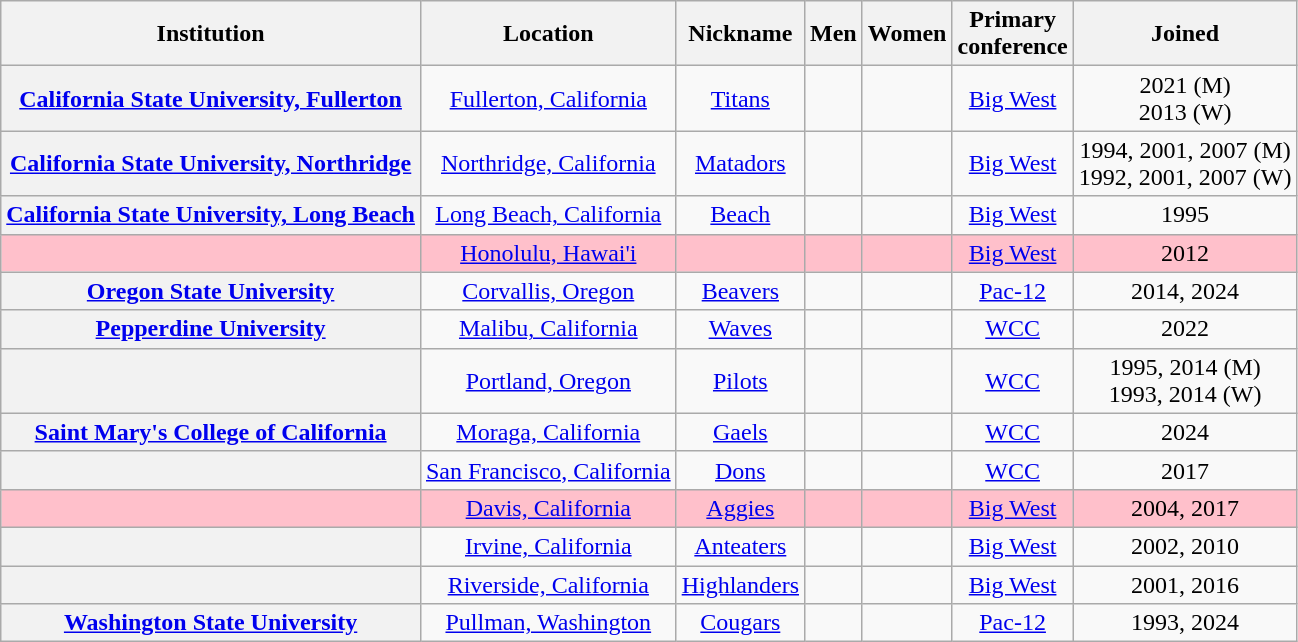<table class="wikitable sortable" style="text-align:center">
<tr>
<th>Institution</th>
<th>Location</th>
<th>Nickname</th>
<th>Men</th>
<th>Women</th>
<th>Primary<br>conference</th>
<th>Joined</th>
</tr>
<tr>
<th><a href='#'>California State University, Fullerton</a></th>
<td><a href='#'>Fullerton, California</a></td>
<td><a href='#'>Titans</a></td>
<td></td>
<td></td>
<td><a href='#'>Big West</a></td>
<td>2021 (M)<br>2013 (W)</td>
</tr>
<tr>
<th><a href='#'>California State University, Northridge</a></th>
<td><a href='#'>Northridge, California</a></td>
<td><a href='#'>Matadors</a></td>
<td></td>
<td></td>
<td><a href='#'>Big West</a></td>
<td>1994, 2001, 2007 (M)<br>1992, 2001, 2007 (W)</td>
</tr>
<tr>
<th><a href='#'>California State University, Long Beach</a></th>
<td><a href='#'>Long Beach, California</a></td>
<td><a href='#'>Beach</a></td>
<td></td>
<td></td>
<td><a href='#'>Big West</a></td>
<td>1995</td>
</tr>
<tr bgcolor=pink>
<td><strong></strong></td>
<td><a href='#'>Honolulu, Hawai'i</a></td>
<td nowrap></td>
<td></td>
<td></td>
<td><a href='#'>Big West</a><br></td>
<td>2012</td>
</tr>
<tr>
<th><a href='#'>Oregon State University</a></th>
<td><a href='#'>Corvallis, Oregon</a></td>
<td><a href='#'>Beavers</a></td>
<td></td>
<td></td>
<td><a href='#'>Pac-12</a></td>
<td>2014, 2024</td>
</tr>
<tr>
<th><a href='#'>Pepperdine University</a></th>
<td><a href='#'>Malibu, California</a></td>
<td><a href='#'>Waves</a></td>
<td></td>
<td></td>
<td><a href='#'>WCC</a></td>
<td>2022</td>
</tr>
<tr>
<th></th>
<td><a href='#'>Portland, Oregon</a></td>
<td><a href='#'>Pilots</a></td>
<td></td>
<td></td>
<td><a href='#'>WCC</a></td>
<td>1995, 2014 (M)<br>1993, 2014 (W)</td>
</tr>
<tr>
<th><a href='#'>Saint Mary's College of California</a></th>
<td><a href='#'>Moraga, California</a></td>
<td><a href='#'>Gaels</a></td>
<td></td>
<td></td>
<td><a href='#'>WCC</a></td>
<td>2024</td>
</tr>
<tr>
<th></th>
<td><a href='#'>San Francisco, California</a></td>
<td><a href='#'>Dons</a></td>
<td></td>
<td></td>
<td><a href='#'>WCC</a></td>
<td>2017</td>
</tr>
<tr bgcolor=pink>
<td><strong></strong></td>
<td><a href='#'>Davis, California</a></td>
<td><a href='#'>Aggies</a></td>
<td></td>
<td></td>
<td><a href='#'>Big West</a><br></td>
<td>2004, 2017</td>
</tr>
<tr>
<th></th>
<td><a href='#'>Irvine, California</a></td>
<td><a href='#'>Anteaters</a></td>
<td></td>
<td></td>
<td><a href='#'>Big West</a></td>
<td>2002, 2010</td>
</tr>
<tr>
<th></th>
<td><a href='#'>Riverside, California</a></td>
<td><a href='#'>Highlanders</a></td>
<td></td>
<td></td>
<td><a href='#'>Big West</a></td>
<td>2001, 2016</td>
</tr>
<tr>
<th><a href='#'>Washington State University</a></th>
<td><a href='#'>Pullman, Washington</a></td>
<td><a href='#'>Cougars</a></td>
<td></td>
<td></td>
<td><a href='#'>Pac-12</a></td>
<td>1993, 2024</td>
</tr>
</table>
